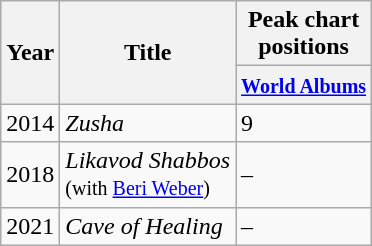<table class="wikitable">
<tr>
<th rowspan="2">Year</th>
<th rowspan="2">Title</th>
<th>Peak chart<br>positions</th>
</tr>
<tr>
<th><a href='#'><small>World Albums</small></a></th>
</tr>
<tr>
<td>2014</td>
<td><em>Zusha</em></td>
<td>9</td>
</tr>
<tr>
<td>2018</td>
<td><em>Likavod Shabbos</em><br><small>(with <a href='#'>Beri Weber</a>)</small></td>
<td>–</td>
</tr>
<tr>
<td>2021</td>
<td><em>Cave of Healing</em></td>
<td>–</td>
</tr>
</table>
